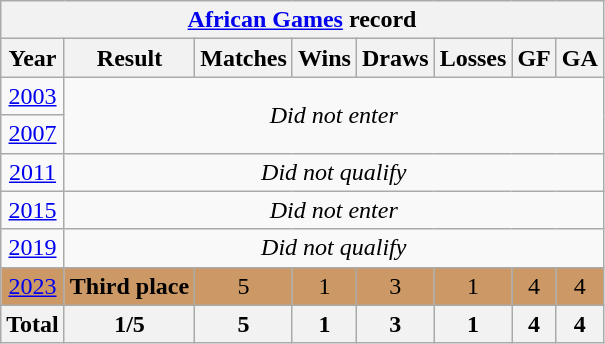<table class="wikitable" style="text-align: center;">
<tr>
<th colspan=8><a href='#'>African Games</a> record</th>
</tr>
<tr>
<th>Year</th>
<th>Result</th>
<th>Matches</th>
<th>Wins</th>
<th>Draws</th>
<th>Losses</th>
<th>GF</th>
<th>GA</th>
</tr>
<tr>
<td> <a href='#'>2003</a></td>
<td rowspan=2 colspan=8><em>Did not enter</em></td>
</tr>
<tr>
<td> <a href='#'>2007</a></td>
</tr>
<tr>
<td> <a href='#'>2011</a></td>
<td colspan=8><em>Did not qualify</em></td>
</tr>
<tr>
<td> <a href='#'>2015</a></td>
<td colspan=8><em>Did not enter</em></td>
</tr>
<tr>
<td> <a href='#'>2019</a></td>
<td colspan=8><em>Did not qualify</em></td>
</tr>
<tr style="background:#c96;">
<td> <a href='#'>2023</a></td>
<td><strong>Third place</strong></td>
<td>5</td>
<td>1</td>
<td>3</td>
<td>1</td>
<td>4</td>
<td>4</td>
</tr>
<tr>
<th>Total</th>
<th>1/5</th>
<th>5</th>
<th>1</th>
<th>3</th>
<th>1</th>
<th>4</th>
<th>4</th>
</tr>
</table>
